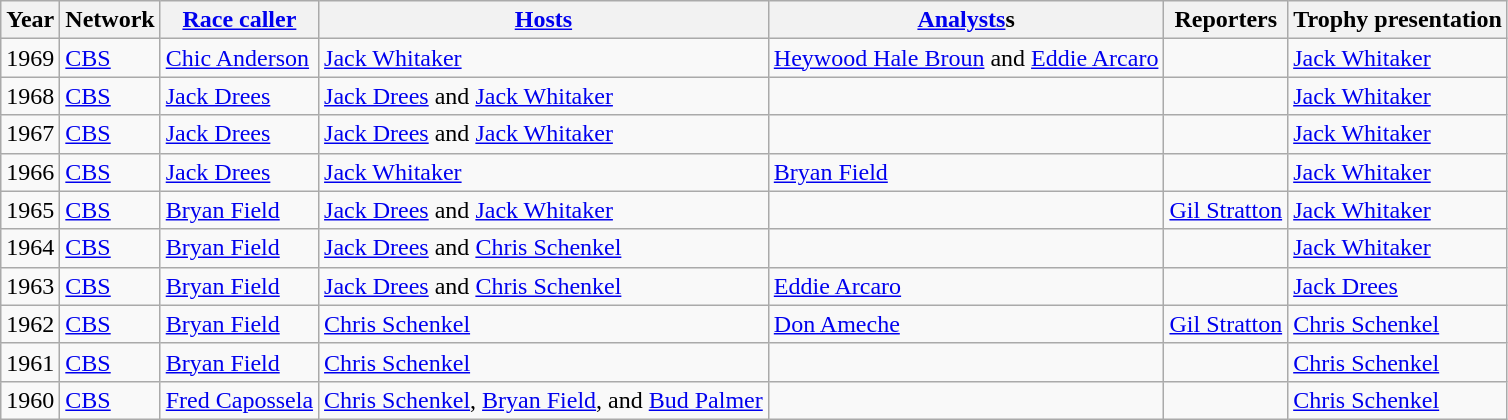<table class="wikitable">
<tr>
<th>Year</th>
<th>Network</th>
<th><a href='#'>Race caller</a></th>
<th><a href='#'>Hosts</a></th>
<th><a href='#'>Analysts</a>s</th>
<th>Reporters</th>
<th>Trophy presentation</th>
</tr>
<tr>
<td>1969</td>
<td><a href='#'>CBS</a></td>
<td><a href='#'>Chic Anderson</a></td>
<td><a href='#'>Jack Whitaker</a></td>
<td><a href='#'>Heywood Hale Broun</a> and <a href='#'>Eddie Arcaro</a></td>
<td></td>
<td><a href='#'>Jack Whitaker</a></td>
</tr>
<tr>
<td>1968</td>
<td><a href='#'>CBS</a></td>
<td><a href='#'>Jack Drees</a></td>
<td><a href='#'>Jack Drees</a> and <a href='#'>Jack Whitaker</a></td>
<td></td>
<td></td>
<td><a href='#'>Jack Whitaker</a></td>
</tr>
<tr>
<td>1967</td>
<td><a href='#'>CBS</a></td>
<td><a href='#'>Jack Drees</a></td>
<td><a href='#'>Jack Drees</a> and <a href='#'>Jack Whitaker</a></td>
<td></td>
<td></td>
<td><a href='#'>Jack Whitaker</a></td>
</tr>
<tr>
<td>1966</td>
<td><a href='#'>CBS</a></td>
<td><a href='#'>Jack Drees</a></td>
<td><a href='#'>Jack Whitaker</a></td>
<td><a href='#'>Bryan Field</a></td>
<td></td>
<td><a href='#'>Jack Whitaker</a></td>
</tr>
<tr>
<td>1965</td>
<td><a href='#'>CBS</a></td>
<td><a href='#'>Bryan Field</a></td>
<td><a href='#'>Jack Drees</a> and <a href='#'>Jack Whitaker</a></td>
<td></td>
<td><a href='#'>Gil Stratton</a></td>
<td><a href='#'>Jack Whitaker</a></td>
</tr>
<tr>
<td>1964</td>
<td><a href='#'>CBS</a></td>
<td><a href='#'>Bryan Field</a></td>
<td><a href='#'>Jack Drees</a> and <a href='#'>Chris Schenkel</a></td>
<td></td>
<td></td>
<td><a href='#'>Jack Whitaker</a></td>
</tr>
<tr>
<td>1963</td>
<td><a href='#'>CBS</a></td>
<td><a href='#'>Bryan Field</a></td>
<td><a href='#'>Jack Drees</a> and <a href='#'>Chris Schenkel</a></td>
<td><a href='#'>Eddie Arcaro</a></td>
<td></td>
<td><a href='#'>Jack Drees</a></td>
</tr>
<tr>
<td>1962</td>
<td><a href='#'>CBS</a></td>
<td><a href='#'>Bryan Field</a></td>
<td><a href='#'>Chris Schenkel</a></td>
<td><a href='#'>Don Ameche</a></td>
<td><a href='#'>Gil Stratton</a></td>
<td><a href='#'>Chris Schenkel</a></td>
</tr>
<tr>
<td>1961</td>
<td><a href='#'>CBS</a></td>
<td><a href='#'>Bryan Field</a></td>
<td><a href='#'>Chris Schenkel</a></td>
<td></td>
<td></td>
<td><a href='#'>Chris Schenkel</a></td>
</tr>
<tr>
<td>1960</td>
<td><a href='#'>CBS</a></td>
<td><a href='#'>Fred Capossela</a></td>
<td><a href='#'>Chris Schenkel</a>, <a href='#'>Bryan Field</a>, and <a href='#'>Bud Palmer</a></td>
<td></td>
<td></td>
<td><a href='#'>Chris Schenkel</a></td>
</tr>
</table>
